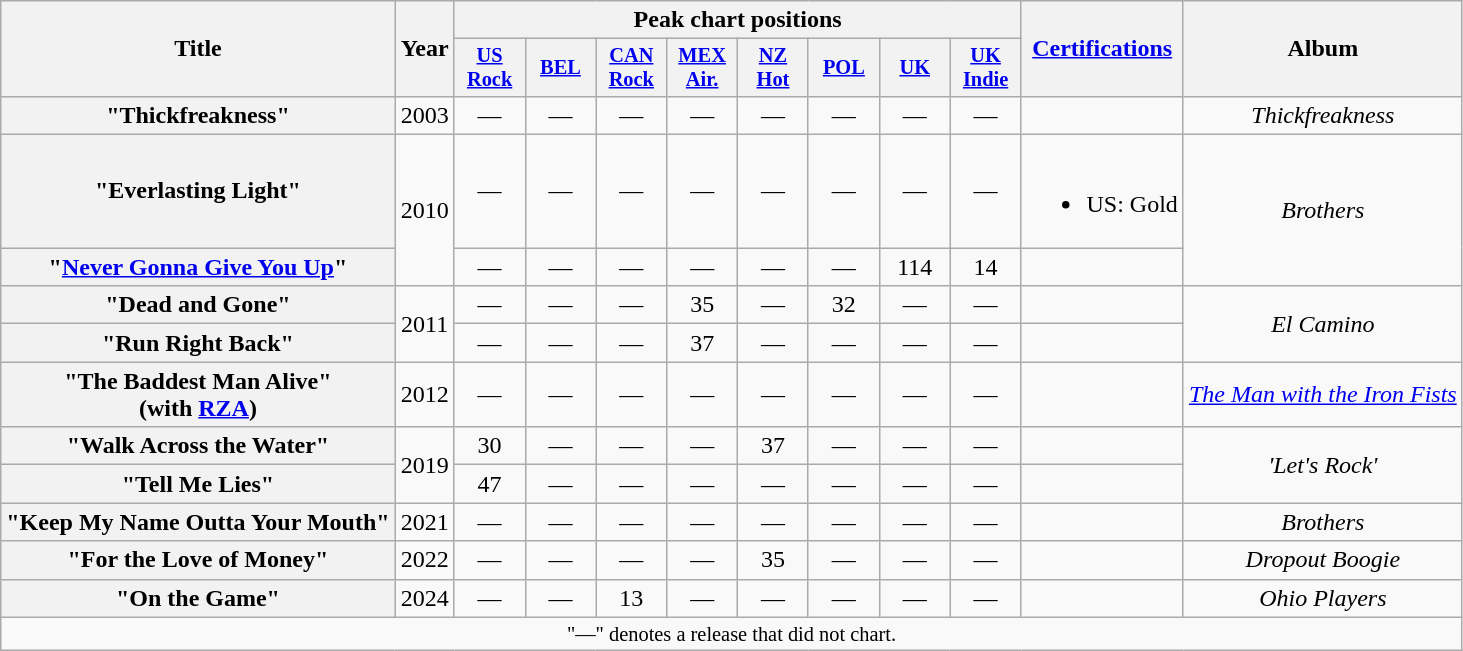<table class="wikitable plainrowheaders" style="text-align:center;">
<tr>
<th rowspan="2">Title</th>
<th rowspan="2">Year</th>
<th colspan="8">Peak chart positions</th>
<th rowspan="2"><a href='#'>Certifications</a></th>
<th rowspan="2">Album</th>
</tr>
<tr>
<th style="width:3em;font-size:85%"><a href='#'>US<br>Rock</a><br></th>
<th style="width:3em;font-size:85%"><a href='#'>BEL</a><br></th>
<th style="width:3em;font-size:85%"><a href='#'>CAN<br>Rock</a><br></th>
<th style="width:3em;font-size:85%"><a href='#'>MEX<br>Air.</a><br></th>
<th style="width:3em;font-size:85%"><a href='#'>NZ<br>Hot</a><br></th>
<th style="width:3em;font-size:85%"><a href='#'>POL</a><br></th>
<th style="width:3em;font-size:85%"><a href='#'>UK</a><br></th>
<th style="width:3em;font-size:85%"><a href='#'>UK<br>Indie</a><br></th>
</tr>
<tr>
<th scope="row">"Thickfreakness"</th>
<td>2003</td>
<td>—</td>
<td>—</td>
<td>—</td>
<td>—</td>
<td>—</td>
<td>—</td>
<td>—</td>
<td>—</td>
<td></td>
<td><em>Thickfreakness</em></td>
</tr>
<tr>
<th scope="row">"Everlasting Light"</th>
<td rowspan="2">2010</td>
<td>—</td>
<td>—</td>
<td>—</td>
<td>—</td>
<td>—</td>
<td>—</td>
<td>—</td>
<td>—</td>
<td><br><ul><li>US: Gold</li></ul></td>
<td rowspan="2"><em>Brothers</em></td>
</tr>
<tr>
<th scope="row">"<a href='#'>Never Gonna Give You Up</a>"</th>
<td>—</td>
<td>—</td>
<td>—</td>
<td>—</td>
<td>—</td>
<td>—</td>
<td>114</td>
<td>14</td>
<td></td>
</tr>
<tr>
<th scope="row">"Dead and Gone"</th>
<td rowspan="2">2011</td>
<td>—</td>
<td>—</td>
<td>—</td>
<td>35</td>
<td>—</td>
<td>32</td>
<td>—</td>
<td>—</td>
<td></td>
<td rowspan="2"><em>El Camino</em></td>
</tr>
<tr>
<th scope="row">"Run Right Back"</th>
<td>—</td>
<td>—</td>
<td>—</td>
<td>37</td>
<td>—</td>
<td>—</td>
<td>—</td>
<td>—</td>
<td></td>
</tr>
<tr>
<th scope="row">"The Baddest Man Alive"<br><span>(with <a href='#'>RZA</a>)</span></th>
<td>2012</td>
<td>—</td>
<td>—</td>
<td>—</td>
<td>—</td>
<td>—</td>
<td>—</td>
<td>—</td>
<td>—</td>
<td></td>
<td><em><a href='#'>The Man with the Iron Fists</a></em></td>
</tr>
<tr>
<th scope="row">"Walk Across the Water"</th>
<td rowspan="2">2019</td>
<td>30</td>
<td>—</td>
<td>—</td>
<td>—</td>
<td>37</td>
<td>—</td>
<td>—</td>
<td>—</td>
<td></td>
<td rowspan="2"><em> 'Let's Rock' </em></td>
</tr>
<tr>
<th scope="row">"Tell Me Lies"</th>
<td>47</td>
<td>—</td>
<td>—</td>
<td>—</td>
<td>—</td>
<td>—</td>
<td>—</td>
<td>—</td>
<td></td>
</tr>
<tr>
<th scope="row">"Keep My Name Outta Your Mouth"</th>
<td>2021</td>
<td>—</td>
<td>—</td>
<td>—</td>
<td>—</td>
<td>—</td>
<td>—</td>
<td>—</td>
<td>—</td>
<td></td>
<td><em>Brothers</em></td>
</tr>
<tr>
<th scope="row">"For the Love of Money"</th>
<td>2022</td>
<td>—</td>
<td>—</td>
<td>—</td>
<td>—</td>
<td>35</td>
<td>—</td>
<td>—</td>
<td>—</td>
<td></td>
<td><em>Dropout Boogie</em></td>
</tr>
<tr>
<th scope="row">"On the Game"</th>
<td>2024</td>
<td>—</td>
<td>—</td>
<td>13</td>
<td>—</td>
<td>—</td>
<td>—</td>
<td>—</td>
<td>—</td>
<td></td>
<td><em>Ohio Players</em></td>
</tr>
<tr>
<td colspan="18" style="font-size:85%;">"—" denotes a release that did not chart.</td>
</tr>
</table>
